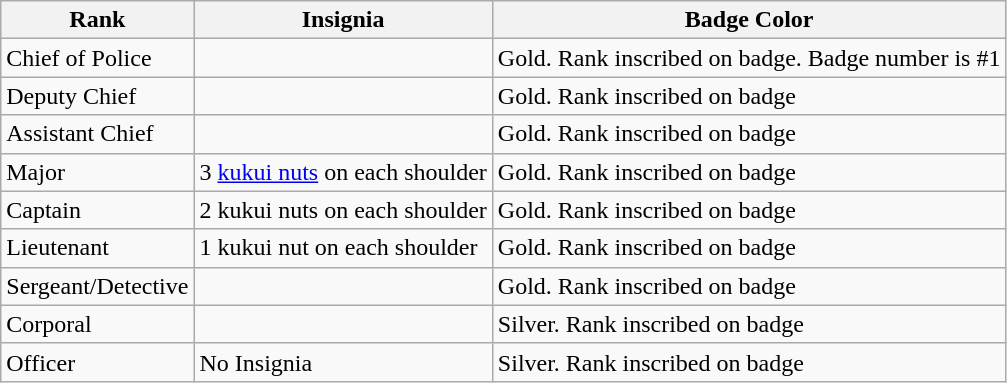<table class="wikitable">
<tr>
<th>Rank</th>
<th>Insignia</th>
<th>Badge Color</th>
</tr>
<tr>
<td>Chief of Police</td>
<td></td>
<td>Gold. Rank inscribed on badge. Badge number is #1</td>
</tr>
<tr>
<td>Deputy Chief</td>
<td></td>
<td>Gold. Rank inscribed on badge</td>
</tr>
<tr>
<td>Assistant Chief</td>
<td></td>
<td>Gold. Rank inscribed on badge</td>
</tr>
<tr>
<td>Major</td>
<td>3 <a href='#'>kukui nuts</a> on each shoulder</td>
<td>Gold. Rank inscribed on badge</td>
</tr>
<tr>
<td>Captain</td>
<td>2 kukui nuts on each shoulder</td>
<td>Gold. Rank inscribed on badge</td>
</tr>
<tr>
<td>Lieutenant</td>
<td>1 kukui nut on each shoulder</td>
<td>Gold. Rank inscribed on badge</td>
</tr>
<tr>
<td>Sergeant/Detective</td>
<td></td>
<td>Gold. Rank inscribed on badge</td>
</tr>
<tr>
<td>Corporal</td>
<td></td>
<td>Silver. Rank inscribed on badge</td>
</tr>
<tr>
<td>Officer</td>
<td>No Insignia</td>
<td>Silver. Rank inscribed on badge</td>
</tr>
</table>
